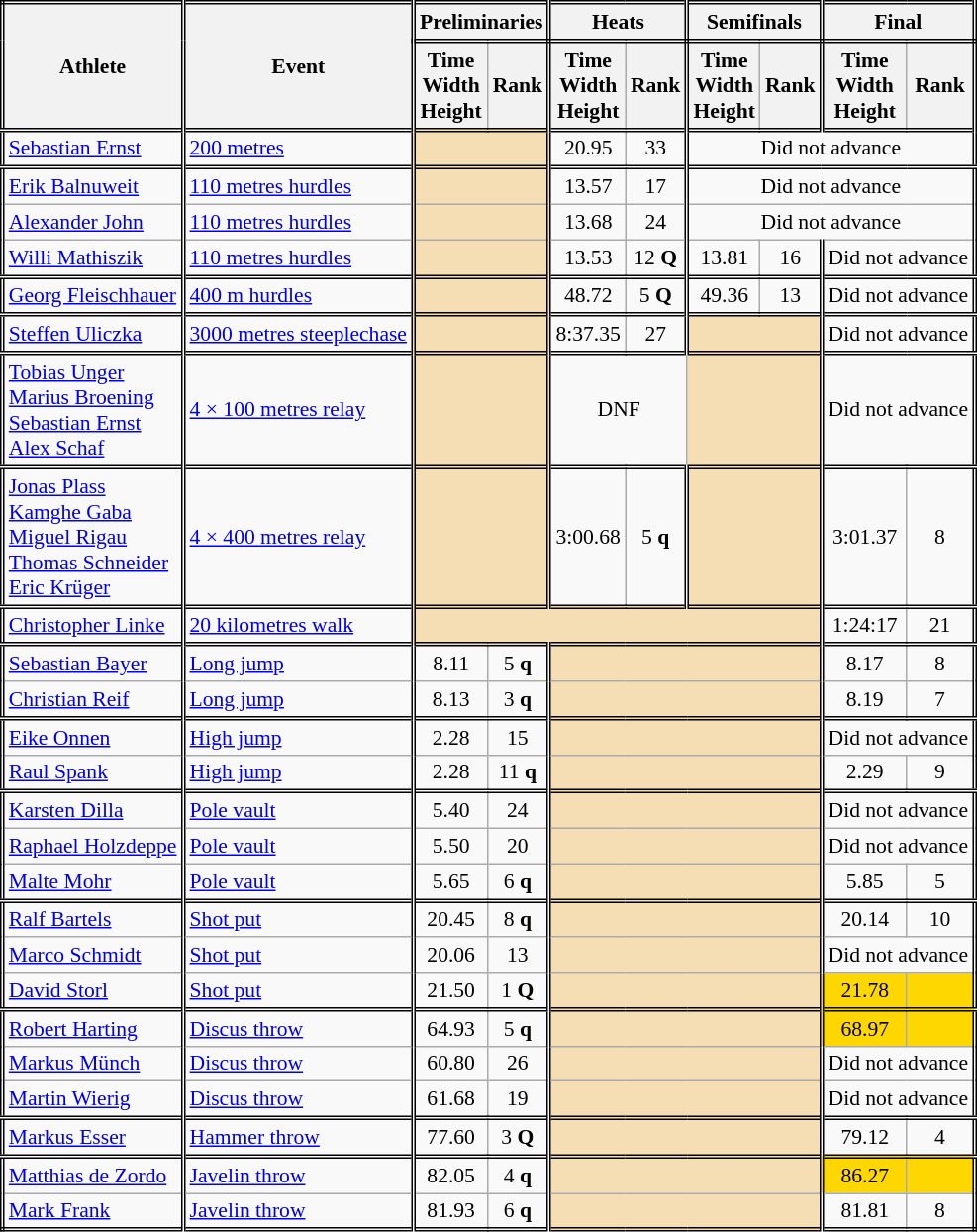<table class=wikitable style="font-size:90%; border: double;">
<tr>
<th rowspan="2" style="border-right:double">Athlete</th>
<th rowspan="2" style="border-right:double">Event</th>
<th colspan="2" style="border-right:double; border-bottom:double;">Preliminaries</th>
<th colspan="2" style="border-right:double; border-bottom:double;">Heats</th>
<th colspan="2" style="border-right:double; border-bottom:double;">Semifinals</th>
<th colspan="2" style="border-right:double; border-bottom:double;">Final</th>
</tr>
<tr>
<th>Time<br>Width<br>Height</th>
<th style="border-right:double">Rank</th>
<th>Time<br>Width<br>Height</th>
<th style="border-right:double">Rank</th>
<th>Time<br>Width<br>Height</th>
<th style="border-right:double">Rank</th>
<th>Time<br>Width<br>Height</th>
<th style="border-right:double">Rank</th>
</tr>
<tr style="border-top: double;">
<td style="border-right:double"><a href='#'>Sebastian Ernst</a></td>
<td style="border-right:double"><a href='#'>200 metres</a></td>
<td style="border-right:double" colspan= 2 bgcolor="wheat"></td>
<td align=center>20.95</td>
<td style="border-right:double" align=center>33</td>
<td colspan=4 align=center>Did not advance</td>
</tr>
<tr style="border-top: double;">
<td style="border-right:double"><a href='#'>Erik Balnuweit</a></td>
<td style="border-right:double"><a href='#'>110 metres hurdles</a></td>
<td style="border-right:double" colspan= 2 bgcolor="wheat"></td>
<td align=center>13.57</td>
<td style="border-right:double" align=center>17</td>
<td colspan=4 align=center>Did not advance</td>
</tr>
<tr>
<td style="border-right:double"><a href='#'>Alexander John</a></td>
<td style="border-right:double"><a href='#'>110 metres hurdles</a></td>
<td style="border-right:double" colspan= 2 bgcolor="wheat"></td>
<td align=center>13.68</td>
<td style="border-right:double" align=center>24</td>
<td colspan=4 align=center>Did not advance</td>
</tr>
<tr>
<td style="border-right:double"><a href='#'>Willi Mathiszik</a></td>
<td style="border-right:double"><a href='#'>110 metres hurdles</a></td>
<td style="border-right:double" colspan= 2 bgcolor="wheat"></td>
<td align=center>13.53</td>
<td style="border-right:double" align=center>12 <strong>Q</strong></td>
<td align=center>13.81</td>
<td style="border-right:double" align=center>16</td>
<td colspan=2 align=center>Did not advance</td>
</tr>
<tr style="border-top: double;">
<td style="border-right:double"><a href='#'>Georg Fleischhauer</a></td>
<td style="border-right:double"><a href='#'>400 m hurdles</a></td>
<td style="border-right:double" colspan= 2 bgcolor="wheat"></td>
<td align=center>48.72</td>
<td style="border-right:double" align=center>5 <strong>Q</strong></td>
<td align=center>49.36</td>
<td style="border-right:double" align=center>13</td>
<td colspan=2 align=center>Did not advance</td>
</tr>
<tr style="border-top: double;">
<td style="border-right:double"><a href='#'>Steffen Uliczka</a></td>
<td style="border-right:double"><a href='#'>3000 metres steeplechase</a></td>
<td style="border-right:double" colspan= 2 bgcolor="wheat"></td>
<td align=center>8:37.35</td>
<td style="border-right:double" align=center>27</td>
<td style="border-right:double" colspan= 2 bgcolor="wheat"></td>
<td align=center colspan=2>Did not advance</td>
</tr>
<tr style="border-top: double;">
<td style="border-right:double"><a href='#'>Tobias Unger</a><br><a href='#'>Marius Broening</a><br><a href='#'>Sebastian Ernst</a><br><a href='#'>Alex Schaf</a><br></td>
<td style="border-right:double"><a href='#'>4 × 100 metres relay</a></td>
<td style="border-right:double" colspan= 2 bgcolor="wheat"></td>
<td colspan=2 align=center>DNF</td>
<td style="border-right:double" colspan= 2 bgcolor="wheat"></td>
<td colspan=2 align=center>Did not advance</td>
</tr>
<tr style="border-top: double;">
<td style="border-right:double"><a href='#'>Jonas Plass</a><br><a href='#'>Kamghe Gaba</a><br><a href='#'>Miguel Rigau</a><br><a href='#'>Thomas Schneider</a><br><a href='#'>Eric Krüger</a><br></td>
<td style="border-right:double"><a href='#'>4 × 400 metres relay</a></td>
<td style="border-right:double" colspan= 2 bgcolor="wheat"></td>
<td align=center>3:00.68</td>
<td style="border-right:double" align=center>5 <strong>q</strong></td>
<td style="border-right:double" colspan= 2 bgcolor="wheat"></td>
<td align=center>3:01.37</td>
<td align=center>8</td>
</tr>
<tr style="border-top: double;">
<td style="border-right:double"><a href='#'>Christopher Linke</a></td>
<td style="border-right:double"><a href='#'>20 kilometres walk</a></td>
<td style="border-right:double" colspan= 6 bgcolor="wheat"></td>
<td align=center>1:24:17</td>
<td align=center>21</td>
</tr>
<tr style="border-top: double;">
<td style="border-right:double"><a href='#'>Sebastian Bayer</a></td>
<td style="border-right:double"><a href='#'>Long jump</a></td>
<td align=center>8.11</td>
<td style="border-right:double" align=center>5 <strong>q</strong></td>
<td style="border-right:double" colspan= 4 bgcolor="wheat"></td>
<td align=center>8.17</td>
<td align=center>8</td>
</tr>
<tr>
<td style="border-right:double"><a href='#'>Christian Reif</a></td>
<td style="border-right:double"><a href='#'>Long jump</a></td>
<td align=center>8.13</td>
<td style="border-right:double" align=center>3 <strong>q</strong></td>
<td style="border-right:double" colspan= 4 bgcolor="wheat"></td>
<td align=center>8.19</td>
<td align=center>7</td>
</tr>
<tr style="border-top: double;">
<td style="border-right:double"><a href='#'>Eike Onnen</a></td>
<td style="border-right:double"><a href='#'>High jump</a></td>
<td align=center>2.28</td>
<td style="border-right:double" align=center>15</td>
<td style="border-right:double" colspan= 4 bgcolor="wheat"></td>
<td colspan=2 align=center>Did not advance</td>
</tr>
<tr>
<td style="border-right:double"><a href='#'>Raul Spank</a></td>
<td style="border-right:double"><a href='#'>High jump</a></td>
<td align=center>2.28</td>
<td style="border-right:double" align=center>11 <strong>q</strong></td>
<td style="border-right:double" colspan= 4 bgcolor="wheat"></td>
<td align=center>2.29</td>
<td align=center>9</td>
</tr>
<tr style="border-top: double;">
<td style="border-right:double"><a href='#'>Karsten Dilla</a></td>
<td style="border-right:double"><a href='#'>Pole vault</a></td>
<td align=center>5.40</td>
<td style="border-right:double" align=center>24</td>
<td style="border-right:double" colspan= 4 bgcolor="wheat"></td>
<td colspan=2 align=center>Did not advance</td>
</tr>
<tr>
<td style="border-right:double"><a href='#'>Raphael Holzdeppe</a></td>
<td style="border-right:double"><a href='#'>Pole vault</a></td>
<td align=center>5.50</td>
<td style="border-right:double" align=center>20</td>
<td style="border-right:double" colspan= 4 bgcolor="wheat"></td>
<td colspan=2 align=center>Did not advance</td>
</tr>
<tr>
<td style="border-right:double"><a href='#'>Malte Mohr</a></td>
<td style="border-right:double"><a href='#'>Pole vault</a></td>
<td align=center>5.65</td>
<td style="border-right:double" align=center>6 <strong>q</strong></td>
<td style="border-right:double" colspan= 4 bgcolor="wheat"></td>
<td align=center>5.85</td>
<td align=center>5</td>
</tr>
<tr style="border-top: double;">
<td style="border-right:double"><a href='#'>Ralf Bartels</a></td>
<td style="border-right:double"><a href='#'>Shot put</a></td>
<td align=center>20.45</td>
<td style="border-right:double" align=center>8 <strong>q</strong></td>
<td style="border-right:double" colspan= 4 bgcolor="wheat"></td>
<td align=center>20.14</td>
<td align=center>10</td>
</tr>
<tr>
<td style="border-right:double"><a href='#'>Marco Schmidt</a></td>
<td style="border-right:double"><a href='#'>Shot put</a></td>
<td align=center>20.06</td>
<td style="border-right:double" align=center>13</td>
<td style="border-right:double" colspan= 4 bgcolor="wheat"></td>
<td align=center colspan=2>Did not advance</td>
</tr>
<tr>
<td style="border-right:double"><a href='#'>David Storl</a></td>
<td style="border-right:double"><a href='#'>Shot put</a></td>
<td align=center>21.50</td>
<td style="border-right:double" align=center>1 <strong>Q</strong></td>
<td style="border-right:double" colspan= 4 bgcolor="wheat"></td>
<td align=center bgcolor=gold>21.78</td>
<td align=center bgcolor=gold></td>
</tr>
<tr style="border-top: double;">
<td style="border-right:double"><a href='#'>Robert Harting</a></td>
<td style="border-right:double"><a href='#'>Discus throw</a></td>
<td align=center>64.93</td>
<td style="border-right:double" align=center>5 <strong>q</strong></td>
<td style="border-right:double" colspan= 4 bgcolor="wheat"></td>
<td align=center bgcolor=gold>68.97</td>
<td align=center bgcolor=gold></td>
</tr>
<tr>
<td style="border-right:double"><a href='#'>Markus Münch</a></td>
<td style="border-right:double"><a href='#'>Discus throw</a></td>
<td align=center>60.80</td>
<td style="border-right:double" align=center>26</td>
<td style="border-right:double" colspan= 4 bgcolor="wheat"></td>
<td align=center colspan=2>Did not advance</td>
</tr>
<tr>
<td style="border-right:double"><a href='#'>Martin Wierig</a></td>
<td style="border-right:double"><a href='#'>Discus throw</a></td>
<td align=center>61.68</td>
<td style="border-right:double" align=center>19</td>
<td style="border-right:double" colspan= 4 bgcolor="wheat"></td>
<td align=center colspan=2>Did not advance</td>
</tr>
<tr style="border-top: double;">
<td style="border-right:double"><a href='#'>Markus Esser</a></td>
<td style="border-right:double"><a href='#'>Hammer throw</a></td>
<td align=center>77.60</td>
<td style="border-right:double" align=center>3 <strong>Q</strong></td>
<td style="border-right:double" colspan= 4 bgcolor="wheat"></td>
<td align=center>79.12</td>
<td align=center>4</td>
</tr>
<tr style="border-top: double;">
<td style="border-right:double"><a href='#'>Matthias de Zordo</a></td>
<td style="border-right:double"><a href='#'>Javelin throw</a></td>
<td align=center>82.05</td>
<td style="border-right:double" align=center>4 <strong>q</strong></td>
<td style="border-right:double" colspan= 4 bgcolor="wheat"></td>
<td align=center bgcolor=gold>86.27</td>
<td align=center bgcolor=gold></td>
</tr>
<tr>
<td style="border-right:double"><a href='#'>Mark Frank</a></td>
<td style="border-right:double"><a href='#'>Javelin throw</a></td>
<td align=center>81.93</td>
<td style="border-right:double" align=center>6 <strong>q</strong></td>
<td style="border-right:double" colspan= 4 bgcolor="wheat"></td>
<td align=center>81.81</td>
<td align=center>8</td>
</tr>
</table>
